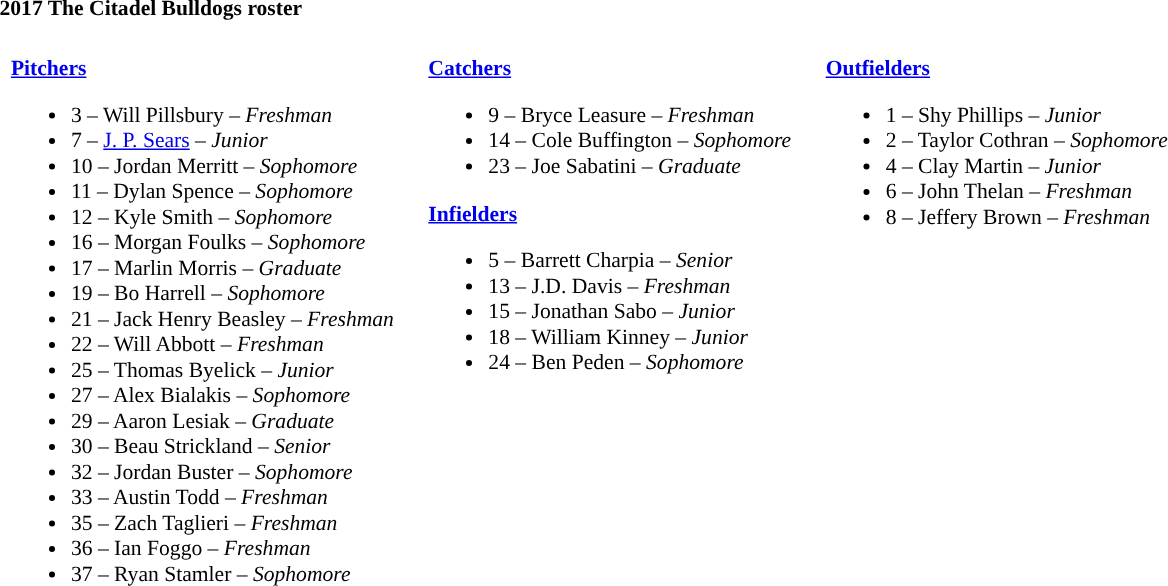<table class="toccolours" style="text-align: left; font-size:90%;">
<tr>
<th colspan="9">2017 The Citadel Bulldogs roster</th>
</tr>
<tr>
</tr>
<tr>
<td width="03"> </td>
<td valign="top"><br><strong><a href='#'>Pitchers</a></strong><ul><li>3 – Will Pillsbury – <em>Freshman</em></li><li>7 – <a href='#'>J. P. Sears</a> – <em>Junior</em></li><li>10 – Jordan Merritt – <em>Sophomore</em></li><li>11 – Dylan Spence – <em>Sophomore</em></li><li>12 – Kyle Smith – <em>Sophomore</em></li><li>16 – Morgan Foulks – <em>Sophomore</em></li><li>17 – Marlin Morris – <em>Graduate</em></li><li>19 – Bo Harrell – <em>Sophomore</em></li><li>21 – Jack Henry Beasley – <em>Freshman</em></li><li>22 – Will Abbott – <em>Freshman</em></li><li>25 – Thomas Byelick – <em>Junior</em></li><li>27 – Alex Bialakis – <em>Sophomore</em></li><li>29 – Aaron Lesiak – <em>Graduate</em></li><li>30 – Beau Strickland – <em>Senior</em></li><li>32 – Jordan Buster – <em>Sophomore</em></li><li>33 – Austin Todd – <em>Freshman</em></li><li>35 – Zach Taglieri – <em>Freshman</em></li><li>36 – Ian Foggo – <em>Freshman</em></li><li>37 – Ryan Stamler – <em>Sophomore</em></li></ul></td>
<td width="15"> </td>
<td valign="top"><br><strong><a href='#'>Catchers</a></strong><ul><li>9 – Bryce Leasure – <em>Freshman</em></li><li>14 – Cole Buffington – <em>Sophomore</em></li><li>23 – Joe Sabatini – <em>Graduate</em></li></ul><strong><a href='#'>Infielders</a></strong><ul><li>5 – Barrett Charpia – <em>Senior</em></li><li>13 – J.D. Davis – <em>Freshman</em></li><li>15 – Jonathan Sabo – <em>Junior</em></li><li>18 – William Kinney – <em>Junior</em></li><li>24 – Ben Peden – <em>Sophomore</em></li></ul></td>
<td width="15"> </td>
<td valign="top"><br><strong><a href='#'>Outfielders</a></strong><ul><li>1 – Shy Phillips – <em>Junior</em></li><li>2 – Taylor Cothran – <em>Sophomore</em></li><li>4 – Clay Martin – <em>Junior</em></li><li>6 – John Thelan – <em>Freshman</em></li><li>8 – Jeffery Brown – <em>Freshman</em></li></ul></td>
<td width="25"> </td>
</tr>
</table>
